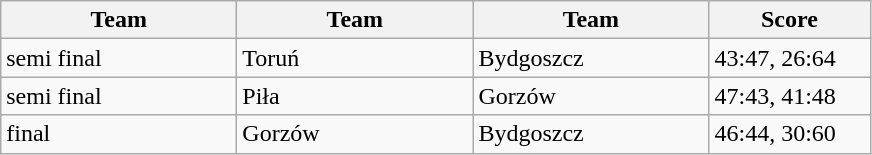<table class="wikitable" style="font-size: 100%">
<tr>
<th width=150>Team</th>
<th width=150>Team</th>
<th width=150>Team</th>
<th width=100>Score</th>
</tr>
<tr>
<td>semi final</td>
<td>Toruń</td>
<td>Bydgoszcz</td>
<td>43:47, 26:64</td>
</tr>
<tr>
<td>semi final</td>
<td>Piła</td>
<td>Gorzów</td>
<td>47:43, 41:48</td>
</tr>
<tr>
<td>final</td>
<td>Gorzów</td>
<td>Bydgoszcz</td>
<td>46:44, 30:60</td>
</tr>
</table>
